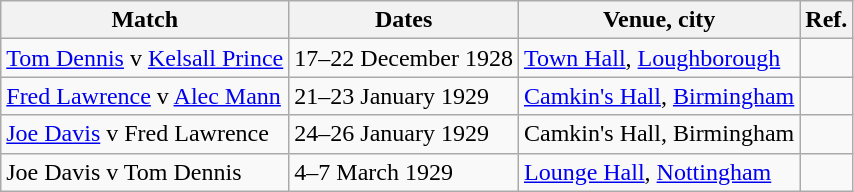<table class="wikitable">
<tr>
<th scope="col">Match</th>
<th scope="col">Dates</th>
<th scope="col">Venue, city</th>
<th scope="col">Ref.</th>
</tr>
<tr>
<td><a href='#'>Tom Dennis</a> v <a href='#'>Kelsall Prince</a></td>
<td>17–22 December 1928</td>
<td><a href='#'>Town Hall</a>, <a href='#'>Loughborough</a></td>
<td></td>
</tr>
<tr>
<td><a href='#'>Fred Lawrence</a> v <a href='#'>Alec Mann</a></td>
<td>21–23 January 1929</td>
<td><a href='#'>Camkin's Hall</a>, <a href='#'>Birmingham</a></td>
<td></td>
</tr>
<tr>
<td><a href='#'>Joe Davis</a> v Fred Lawrence</td>
<td>24–26 January 1929</td>
<td>Camkin's Hall, Birmingham</td>
<td></td>
</tr>
<tr>
<td>Joe Davis v Tom Dennis</td>
<td>4–7 March 1929</td>
<td><a href='#'>Lounge Hall</a>, <a href='#'>Nottingham</a></td>
<td></td>
</tr>
</table>
